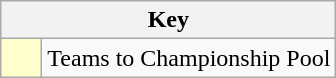<table class="wikitable" style="text-align: center;">
<tr>
<th colspan=2>Key</th>
</tr>
<tr>
<td style="background:#ffffcc; width:20px;"></td>
<td align=left>Teams to Championship Pool</td>
</tr>
</table>
